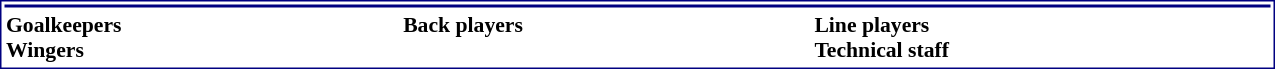<table class="toccolours" style="border:navy solid 1px; background: #FFFFFF; font-size: 95%; width:850px">
<tr>
<th colspan=5 style="background-color:navy;"></th>
</tr>
<tr>
<td style="font-size: 95%;" valign="top"><strong>Goalkeepers</strong><br><strong>Wingers</strong></td>
<td style="font-size: 95%;" valign="top"><strong>Back players</strong><br></td>
<td style="font-size: 95%;" valign="top"><strong>Line players</strong><br><strong>Technical staff</strong></td>
</tr>
</table>
